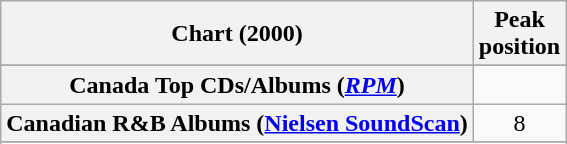<table class="wikitable plainrowheaders sortable">
<tr>
<th>Chart (2000)</th>
<th>Peak<br>position</th>
</tr>
<tr>
</tr>
<tr>
<th scope="row">Canada Top CDs/Albums (<em><a href='#'>RPM</a></em>)</th>
<td></td>
</tr>
<tr>
<th scope="row">Canadian R&B Albums (<a href='#'>Nielsen SoundScan</a>)</th>
<td style="text-align:center;">8</td>
</tr>
<tr>
</tr>
<tr>
</tr>
<tr>
</tr>
<tr>
</tr>
<tr>
</tr>
<tr>
</tr>
<tr>
</tr>
<tr>
</tr>
</table>
